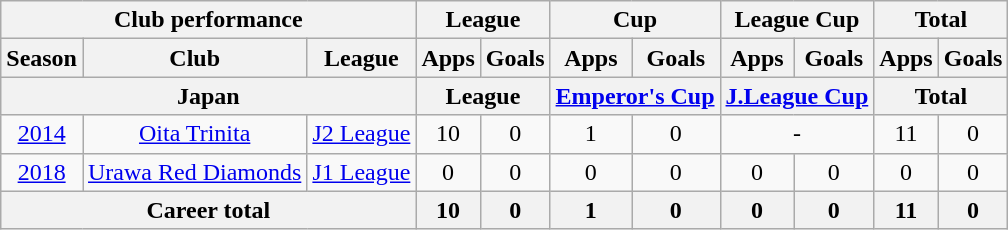<table class="wikitable" style="text-align:center">
<tr>
<th colspan="3">Club performance</th>
<th colspan="2">League</th>
<th colspan="2">Cup</th>
<th colspan="2">League Cup</th>
<th colspan="2">Total</th>
</tr>
<tr>
<th>Season</th>
<th>Club</th>
<th>League</th>
<th>Apps</th>
<th>Goals</th>
<th>Apps</th>
<th>Goals</th>
<th>Apps</th>
<th>Goals</th>
<th>Apps</th>
<th>Goals</th>
</tr>
<tr>
<th colspan="3">Japan</th>
<th colspan="2">League</th>
<th colspan="2"><a href='#'>Emperor's Cup</a></th>
<th colspan="2"><a href='#'>J.League Cup</a></th>
<th colspan="2">Total</th>
</tr>
<tr>
<td><a href='#'>2014</a></td>
<td><a href='#'>Oita Trinita</a></td>
<td><a href='#'>J2 League</a></td>
<td>10</td>
<td>0</td>
<td>1</td>
<td>0</td>
<td colspan="2">-</td>
<td>11</td>
<td>0</td>
</tr>
<tr>
<td><a href='#'>2018</a></td>
<td rowspan=1><a href='#'>Urawa Red Diamonds</a></td>
<td rowspan=1><a href='#'>J1 League</a></td>
<td>0</td>
<td>0</td>
<td>0</td>
<td>0</td>
<td>0</td>
<td>0</td>
<td>0</td>
<td>0</td>
</tr>
<tr>
<th colspan=3>Career total</th>
<th>10</th>
<th>0</th>
<th>1</th>
<th>0</th>
<th>0</th>
<th>0</th>
<th>11</th>
<th>0</th>
</tr>
</table>
